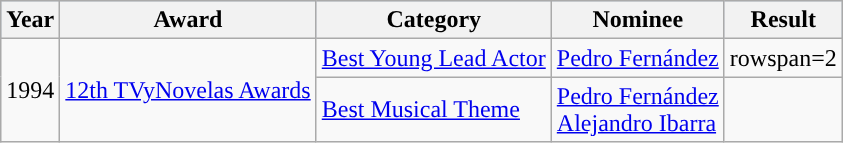<table class="wikitable">
<tr style="background:#b0c4de;">
<th>Year</th>
<th>Award</th>
<th>Category</th>
<th>Nominee</th>
<th>Result</th>
</tr>
<tr>
<td rowspan=2>1994</td>
<td rowspan=2><a href='#'>12th TVyNovelas Awards</a></td>
<td><a href='#'>Best Young Lead Actor</a></td>
<td><a href='#'>Pedro Fernández</a></td>
<td>rowspan=2 </td>
</tr>
<tr>
<td><a href='#'>Best Musical Theme</a></td>
<td><a href='#'>Pedro Fernández</a><br><a href='#'>Alejandro Ibarra</a></td>
</tr>
</table>
